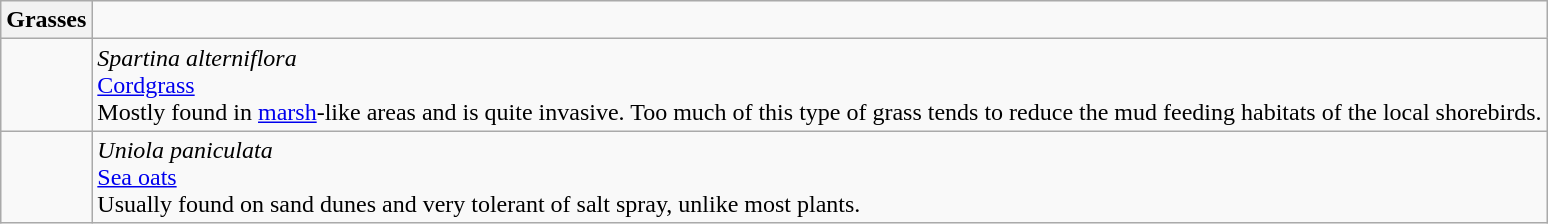<table class="wikitable">
<tr>
<th>Grasses</th>
</tr>
<tr>
<td><br></td>
<td><em>Spartina alterniflora</em><br><a href='#'>Cordgrass</a><br>Mostly found in <a href='#'>marsh</a>-like areas and is quite invasive.  Too much of this type of grass tends to reduce the mud feeding habitats of the local shorebirds.</td>
</tr>
<tr>
<td><br></td>
<td><em>Uniola paniculata</em><br><a href='#'>Sea oats</a><br>Usually found on sand dunes and very tolerant of salt spray, unlike most plants.</td>
</tr>
</table>
